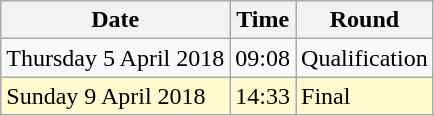<table class = "wikitable">
<tr>
<th>Date</th>
<th>Time</th>
<th>Round</th>
</tr>
<tr>
<td>Thursday 5 April 2018</td>
<td>09:08</td>
<td>Qualification</td>
</tr>
<tr>
<td style=background:lemonchiffon>Sunday 9 April 2018</td>
<td style=background:lemonchiffon>14:33</td>
<td style=background:lemonchiffon>Final</td>
</tr>
</table>
